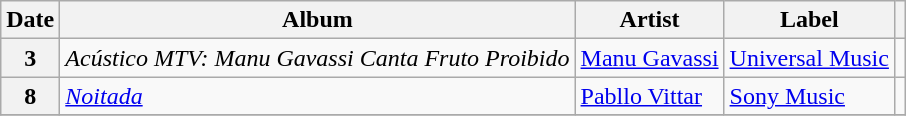<table class="wikitable plainrowheaders">
<tr>
<th scope="col">Date</th>
<th scope="col">Album</th>
<th scope="col">Artist</th>
<th scope="col">Label</th>
<th scope="col"></th>
</tr>
<tr>
<th scope="row" style="text-align:center;">3</th>
<td><em>Acústico MTV: Manu Gavassi Canta Fruto Proibido</em></td>
<td><a href='#'>Manu Gavassi</a></td>
<td><a href='#'>Universal Music</a></td>
<td></td>
</tr>
<tr>
<th scope="row" style="text-align:center;">8</th>
<td><em><a href='#'>Noitada</a></em></td>
<td><a href='#'>Pabllo Vittar</a></td>
<td><a href='#'>Sony Music</a></td>
<td></td>
</tr>
<tr>
</tr>
</table>
